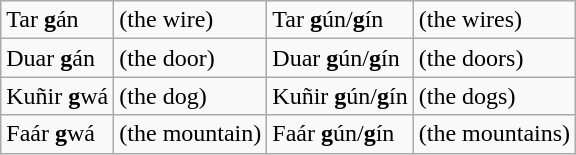<table class=wikitable>
<tr>
<td>Tar   <strong>g</strong>án</td>
<td>(the wire)</td>
<td>Tar   <strong>g</strong>ún/<strong>g</strong>ín</td>
<td>(the wires)</td>
</tr>
<tr>
<td>Duar  <strong>g</strong>án</td>
<td>(the door)</td>
<td>Duar  <strong>g</strong>ún/<strong>g</strong>ín</td>
<td>(the doors)</td>
</tr>
<tr>
<td>Kuñir <strong>g</strong>wá</td>
<td>(the dog)</td>
<td>Kuñir <strong>g</strong>ún/<strong>g</strong>ín</td>
<td>(the dogs)</td>
</tr>
<tr>
<td>Faár  <strong>g</strong>wá</td>
<td>(the mountain)</td>
<td>Faár  <strong>g</strong>ún/<strong>g</strong>ín</td>
<td>(the mountains)</td>
</tr>
</table>
